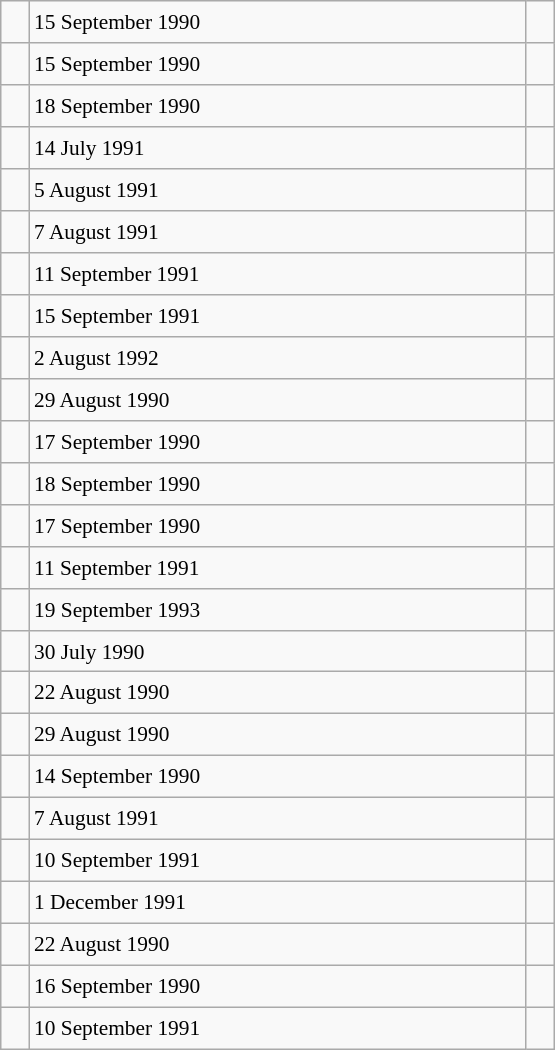<table class="wikitable" style="font-size: 89%; float: left; width: 26em; margin-right: 1em; height: 700px">
<tr>
<td></td>
<td>15 September 1990</td>
<td></td>
</tr>
<tr>
<td></td>
<td>15 September 1990</td>
<td></td>
</tr>
<tr>
<td></td>
<td>18 September 1990</td>
<td></td>
</tr>
<tr>
<td></td>
<td>14 July 1991</td>
<td></td>
</tr>
<tr>
<td></td>
<td>5 August 1991</td>
<td></td>
</tr>
<tr>
<td></td>
<td>7 August 1991</td>
<td></td>
</tr>
<tr>
<td></td>
<td>11 September 1991</td>
<td></td>
</tr>
<tr>
<td></td>
<td>15 September 1991</td>
<td></td>
</tr>
<tr>
<td></td>
<td>2 August 1992</td>
<td></td>
</tr>
<tr>
<td></td>
<td>29 August 1990</td>
<td></td>
</tr>
<tr>
<td></td>
<td>17 September 1990</td>
<td></td>
</tr>
<tr>
<td></td>
<td>18 September 1990</td>
<td></td>
</tr>
<tr>
<td></td>
<td>17 September 1990</td>
<td></td>
</tr>
<tr>
<td></td>
<td>11 September 1991</td>
<td></td>
</tr>
<tr>
<td></td>
<td>19 September 1993</td>
<td></td>
</tr>
<tr>
<td></td>
<td>30 July 1990</td>
<td></td>
</tr>
<tr>
<td></td>
<td>22 August 1990</td>
<td></td>
</tr>
<tr>
<td></td>
<td>29 August 1990</td>
<td></td>
</tr>
<tr>
<td></td>
<td>14 September 1990</td>
<td></td>
</tr>
<tr>
<td></td>
<td>7 August 1991</td>
<td></td>
</tr>
<tr>
<td></td>
<td>10 September 1991</td>
<td></td>
</tr>
<tr>
<td></td>
<td>1 December 1991</td>
<td></td>
</tr>
<tr>
<td></td>
<td>22 August 1990</td>
<td></td>
</tr>
<tr>
<td></td>
<td>16 September 1990</td>
<td></td>
</tr>
<tr>
<td></td>
<td>10 September 1991</td>
<td></td>
</tr>
</table>
